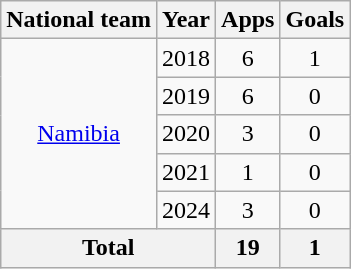<table class=wikitable style=text-align:center>
<tr>
<th>National team</th>
<th>Year</th>
<th>Apps</th>
<th>Goals</th>
</tr>
<tr>
<td rowspan=5><a href='#'>Namibia</a></td>
<td>2018</td>
<td>6</td>
<td>1</td>
</tr>
<tr>
<td>2019</td>
<td>6</td>
<td>0</td>
</tr>
<tr>
<td>2020</td>
<td>3</td>
<td>0</td>
</tr>
<tr>
<td>2021</td>
<td>1</td>
<td>0</td>
</tr>
<tr>
<td>2024</td>
<td>3</td>
<td>0</td>
</tr>
<tr>
<th colspan=2>Total</th>
<th>19</th>
<th>1</th>
</tr>
</table>
